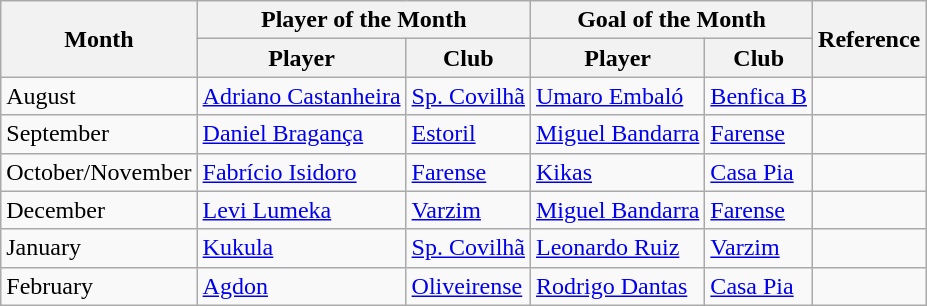<table class="wikitable">
<tr>
<th rowspan=2>Month</th>
<th colspan=2>Player of the Month</th>
<th colspan=2>Goal of the Month</th>
<th rowspan=2>Reference</th>
</tr>
<tr>
<th>Player</th>
<th>Club</th>
<th>Player</th>
<th>Club</th>
</tr>
<tr>
<td>August</td>
<td> <a href='#'>Adriano Castanheira</a></td>
<td><a href='#'>Sp. Covilhã</a></td>
<td> <a href='#'>Umaro Embaló</a></td>
<td><a href='#'>Benfica B</a></td>
<td></td>
</tr>
<tr>
<td>September</td>
<td> <a href='#'>Daniel Bragança</a></td>
<td><a href='#'>Estoril</a></td>
<td> <a href='#'>Miguel Bandarra</a></td>
<td><a href='#'> Farense</a></td>
<td></td>
</tr>
<tr>
<td>October/November</td>
<td> <a href='#'>Fabrício Isidoro</a></td>
<td><a href='#'> Farense</a></td>
<td> <a href='#'>Kikas</a></td>
<td><a href='#'>Casa Pia</a></td>
<td></td>
</tr>
<tr>
<td>December</td>
<td> <a href='#'>Levi Lumeka</a></td>
<td><a href='#'>Varzim</a></td>
<td> <a href='#'>Miguel Bandarra</a></td>
<td><a href='#'> Farense</a></td>
<td></td>
</tr>
<tr>
<td>January</td>
<td> <a href='#'>Kukula</a></td>
<td><a href='#'>Sp. Covilhã</a></td>
<td> <a href='#'>Leonardo Ruiz</a></td>
<td><a href='#'>Varzim</a></td>
<td></td>
</tr>
<tr>
<td>February</td>
<td> <a href='#'>Agdon</a></td>
<td><a href='#'>Oliveirense</a></td>
<td> <a href='#'>Rodrigo Dantas</a></td>
<td><a href='#'>Casa Pia</a></td>
<td></td>
</tr>
</table>
